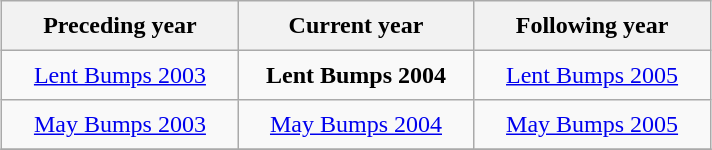<table class="wikitable" style="height:100px; text-align: center; margin: 1em auto;">
<tr>
<th width=150>Preceding year</th>
<th width=150>Current year</th>
<th width=150>Following year</th>
</tr>
<tr>
<td><a href='#'>Lent Bumps 2003</a></td>
<td><strong>Lent Bumps 2004</strong></td>
<td><a href='#'>Lent Bumps 2005</a></td>
</tr>
<tr>
<td><a href='#'>May Bumps 2003</a></td>
<td><a href='#'>May Bumps 2004</a></td>
<td><a href='#'>May Bumps 2005</a></td>
</tr>
<tr>
</tr>
</table>
